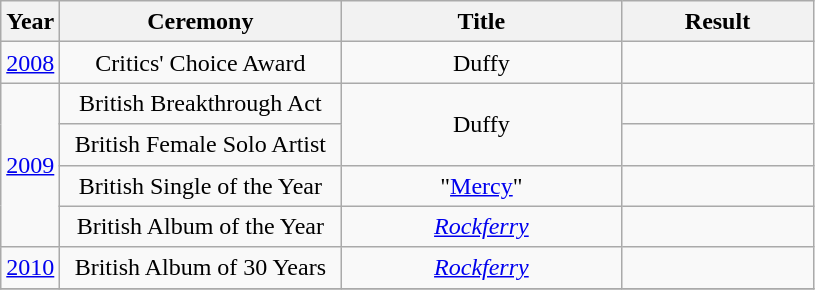<table class="wikitable" style="text-align:center; font-size:100%; line-height:20px;">
<tr>
<th>Year</th>
<th width="180px">Ceremony</th>
<th width="180px">Title</th>
<th width="120px">Result</th>
</tr>
<tr>
<td rowspan="1"><a href='#'>2008</a></td>
<td>Critics' Choice Award</td>
<td>Duffy</td>
<td></td>
</tr>
<tr>
<td rowspan="4"><a href='#'>2009</a></td>
<td>British Breakthrough Act</td>
<td rowspan="2">Duffy</td>
<td></td>
</tr>
<tr>
<td>British Female Solo Artist</td>
<td></td>
</tr>
<tr>
<td>British Single of the Year</td>
<td>"<a href='#'>Mercy</a>"</td>
<td></td>
</tr>
<tr>
<td>British Album of the Year</td>
<td><em><a href='#'>Rockferry</a></em></td>
<td></td>
</tr>
<tr>
<td rowspan="1"><a href='#'>2010</a></td>
<td>British Album of 30 Years</td>
<td><em><a href='#'>Rockferry</a></em></td>
<td></td>
</tr>
<tr>
</tr>
</table>
